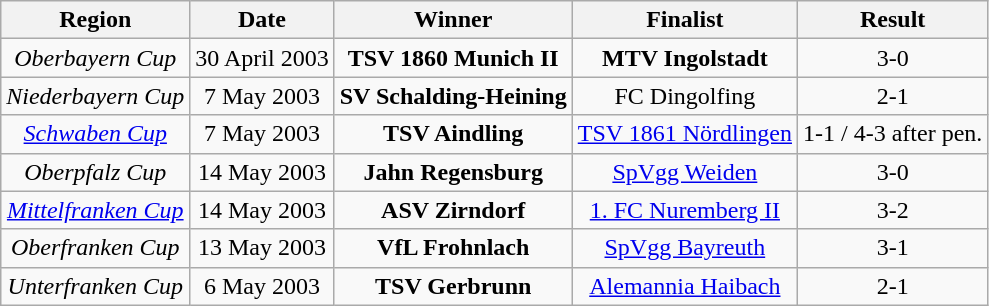<table class="wikitable">
<tr>
<th>Region</th>
<th>Date</th>
<th>Winner</th>
<th>Finalist</th>
<th>Result</th>
</tr>
<tr align="center">
<td><em>Oberbayern Cup</em></td>
<td>30 April 2003</td>
<td><strong>TSV 1860 Munich II</strong></td>
<td><strong>MTV Ingolstadt</strong></td>
<td>3-0</td>
</tr>
<tr align="center">
<td><em>Niederbayern Cup</em></td>
<td>7 May 2003</td>
<td><strong>SV Schalding-Heining</strong></td>
<td>FC Dingolfing</td>
<td>2-1</td>
</tr>
<tr align="center">
<td><em><a href='#'>Schwaben Cup</a></em></td>
<td>7 May 2003</td>
<td><strong>TSV Aindling</strong></td>
<td><a href='#'>TSV 1861 Nördlingen</a></td>
<td>1-1 / 4-3 after pen.</td>
</tr>
<tr align="center">
<td><em>Oberpfalz Cup</em></td>
<td>14 May 2003</td>
<td><strong>Jahn Regensburg</strong></td>
<td><a href='#'>SpVgg Weiden</a></td>
<td>3-0</td>
</tr>
<tr align="center">
<td><em><a href='#'>Mittelfranken Cup</a></em></td>
<td>14 May 2003</td>
<td><strong>ASV Zirndorf</strong></td>
<td><a href='#'>1. FC Nuremberg II</a></td>
<td>3-2</td>
</tr>
<tr align="center">
<td><em>Oberfranken Cup</em></td>
<td>13 May 2003</td>
<td><strong>VfL Frohnlach</strong></td>
<td><a href='#'>SpVgg Bayreuth</a></td>
<td>3-1</td>
</tr>
<tr align="center">
<td><em>Unterfranken Cup</em></td>
<td>6 May 2003</td>
<td><strong>TSV Gerbrunn</strong></td>
<td><a href='#'>Alemannia Haibach</a></td>
<td>2-1</td>
</tr>
</table>
